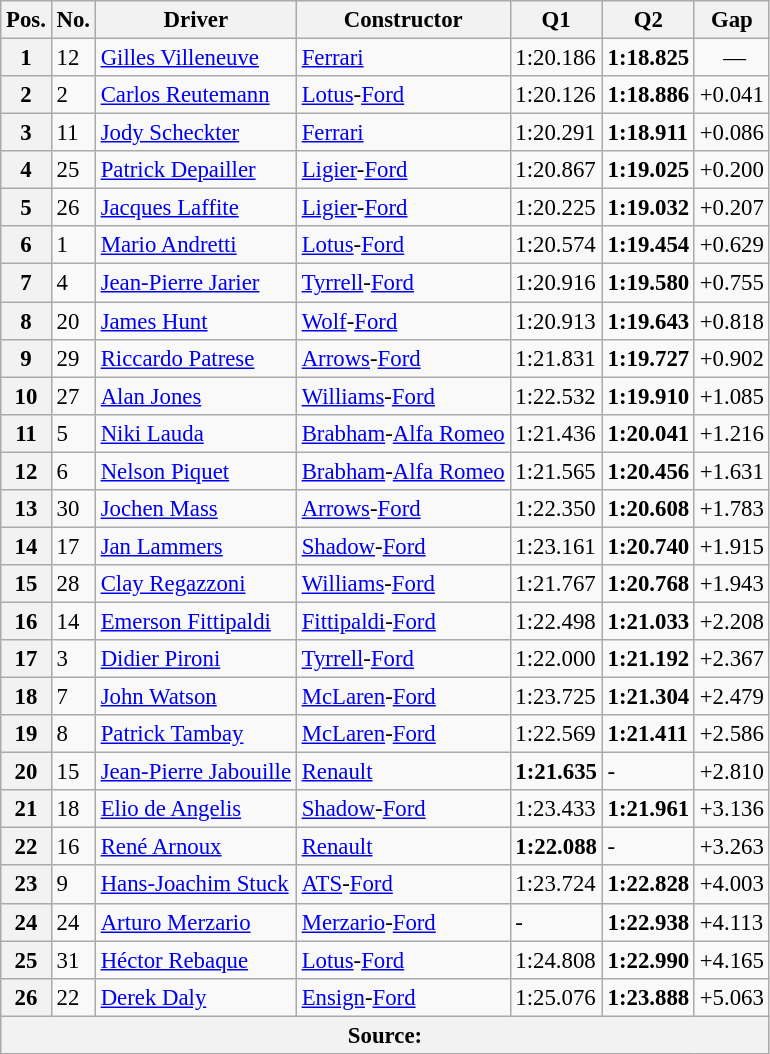<table class="wikitable sortable" style="font-size: 95%;">
<tr>
<th>Pos.</th>
<th>No.</th>
<th>Driver</th>
<th>Constructor</th>
<th>Q1</th>
<th>Q2</th>
<th>Gap</th>
</tr>
<tr>
<th>1</th>
<td>12</td>
<td> <a href='#'>Gilles Villeneuve</a></td>
<td><a href='#'>Ferrari</a></td>
<td>1:20.186</td>
<td><strong>1:18.825</strong></td>
<td style="text-align: center"> —</td>
</tr>
<tr>
<th>2</th>
<td>2</td>
<td> <a href='#'>Carlos Reutemann</a></td>
<td><a href='#'>Lotus</a>-<a href='#'>Ford</a></td>
<td>1:20.126</td>
<td><strong>1:18.886</strong></td>
<td>+0.041</td>
</tr>
<tr>
<th>3</th>
<td>11</td>
<td> <a href='#'>Jody Scheckter</a></td>
<td><a href='#'>Ferrari</a></td>
<td>1:20.291</td>
<td><strong>1:18.911</strong></td>
<td>+0.086</td>
</tr>
<tr>
<th>4</th>
<td>25</td>
<td> <a href='#'>Patrick Depailler</a></td>
<td><a href='#'>Ligier</a>-<a href='#'>Ford</a></td>
<td>1:20.867</td>
<td><strong>1:19.025</strong></td>
<td>+0.200</td>
</tr>
<tr>
<th>5</th>
<td>26</td>
<td> <a href='#'>Jacques Laffite</a></td>
<td><a href='#'>Ligier</a>-<a href='#'>Ford</a></td>
<td>1:20.225</td>
<td><strong>1:19.032</strong></td>
<td>+0.207</td>
</tr>
<tr>
<th>6</th>
<td>1</td>
<td> <a href='#'>Mario Andretti</a></td>
<td><a href='#'>Lotus</a>-<a href='#'>Ford</a></td>
<td>1:20.574</td>
<td><strong>1:19.454</strong></td>
<td>+0.629</td>
</tr>
<tr>
<th>7</th>
<td>4</td>
<td> <a href='#'>Jean-Pierre Jarier</a></td>
<td><a href='#'>Tyrrell</a>-<a href='#'>Ford</a></td>
<td>1:20.916</td>
<td><strong>1:19.580</strong></td>
<td>+0.755</td>
</tr>
<tr>
<th>8</th>
<td>20</td>
<td> <a href='#'>James Hunt</a></td>
<td><a href='#'>Wolf</a>-<a href='#'>Ford</a></td>
<td>1:20.913</td>
<td><strong>1:19.643</strong></td>
<td>+0.818</td>
</tr>
<tr>
<th>9</th>
<td>29</td>
<td> <a href='#'>Riccardo Patrese</a></td>
<td><a href='#'>Arrows</a>-<a href='#'>Ford</a></td>
<td>1:21.831</td>
<td><strong>1:19.727</strong></td>
<td>+0.902</td>
</tr>
<tr>
<th>10</th>
<td>27</td>
<td> <a href='#'>Alan Jones</a></td>
<td><a href='#'>Williams</a>-<a href='#'>Ford</a></td>
<td>1:22.532</td>
<td><strong>1:19.910</strong></td>
<td>+1.085</td>
</tr>
<tr>
<th>11</th>
<td>5</td>
<td> <a href='#'>Niki Lauda</a></td>
<td><a href='#'>Brabham</a>-<a href='#'>Alfa Romeo</a></td>
<td>1:21.436</td>
<td><strong>1:20.041</strong></td>
<td>+1.216</td>
</tr>
<tr>
<th>12</th>
<td>6</td>
<td> <a href='#'>Nelson Piquet</a></td>
<td><a href='#'>Brabham</a>-<a href='#'>Alfa Romeo</a></td>
<td>1:21.565</td>
<td><strong>1:20.456</strong></td>
<td>+1.631</td>
</tr>
<tr>
<th>13</th>
<td>30</td>
<td> <a href='#'>Jochen Mass</a></td>
<td><a href='#'>Arrows</a>-<a href='#'>Ford</a></td>
<td>1:22.350</td>
<td><strong>1:20.608</strong></td>
<td>+1.783</td>
</tr>
<tr>
<th>14</th>
<td>17</td>
<td> <a href='#'>Jan Lammers</a></td>
<td><a href='#'>Shadow</a>-<a href='#'>Ford</a></td>
<td>1:23.161</td>
<td><strong>1:20.740</strong></td>
<td>+1.915</td>
</tr>
<tr>
<th>15</th>
<td>28</td>
<td> <a href='#'>Clay Regazzoni</a></td>
<td><a href='#'>Williams</a>-<a href='#'>Ford</a></td>
<td>1:21.767</td>
<td><strong>1:20.768</strong></td>
<td>+1.943</td>
</tr>
<tr>
<th>16</th>
<td>14</td>
<td> <a href='#'>Emerson Fittipaldi</a></td>
<td><a href='#'>Fittipaldi</a>-<a href='#'>Ford</a></td>
<td>1:22.498</td>
<td><strong>1:21.033</strong></td>
<td>+2.208</td>
</tr>
<tr>
<th>17</th>
<td>3</td>
<td> <a href='#'>Didier Pironi</a></td>
<td><a href='#'>Tyrrell</a>-<a href='#'>Ford</a></td>
<td>1:22.000</td>
<td><strong>1:21.192</strong></td>
<td>+2.367</td>
</tr>
<tr>
<th>18</th>
<td>7</td>
<td> <a href='#'>John Watson</a></td>
<td><a href='#'>McLaren</a>-<a href='#'>Ford</a></td>
<td>1:23.725</td>
<td><strong>1:21.304</strong></td>
<td>+2.479</td>
</tr>
<tr>
<th>19</th>
<td>8</td>
<td> <a href='#'>Patrick Tambay</a></td>
<td><a href='#'>McLaren</a>-<a href='#'>Ford</a></td>
<td>1:22.569</td>
<td><strong>1:21.411</strong></td>
<td>+2.586</td>
</tr>
<tr>
<th>20</th>
<td>15</td>
<td> <a href='#'>Jean-Pierre Jabouille</a></td>
<td><a href='#'>Renault</a></td>
<td><strong>1:21.635</strong></td>
<td>-</td>
<td>+2.810</td>
</tr>
<tr>
<th>21</th>
<td>18</td>
<td> <a href='#'>Elio de Angelis</a></td>
<td><a href='#'>Shadow</a>-<a href='#'>Ford</a></td>
<td>1:23.433</td>
<td><strong>1:21.961</strong></td>
<td>+3.136</td>
</tr>
<tr>
<th>22</th>
<td>16</td>
<td> <a href='#'>René Arnoux</a></td>
<td><a href='#'>Renault</a></td>
<td><strong>1:22.088</strong></td>
<td>-</td>
<td>+3.263</td>
</tr>
<tr>
<th>23</th>
<td>9</td>
<td> <a href='#'>Hans-Joachim Stuck</a></td>
<td><a href='#'>ATS</a>-<a href='#'>Ford</a></td>
<td>1:23.724</td>
<td><strong>1:22.828</strong></td>
<td>+4.003</td>
</tr>
<tr>
<th>24</th>
<td>24</td>
<td> <a href='#'>Arturo Merzario</a></td>
<td><a href='#'>Merzario</a>-<a href='#'>Ford</a></td>
<td>-</td>
<td><strong>1:22.938</strong></td>
<td>+4.113</td>
</tr>
<tr>
<th>25</th>
<td>31</td>
<td> <a href='#'>Héctor Rebaque</a></td>
<td><a href='#'>Lotus</a>-<a href='#'>Ford</a></td>
<td>1:24.808</td>
<td><strong>1:22.990</strong></td>
<td>+4.165</td>
</tr>
<tr>
<th>26</th>
<td>22</td>
<td> <a href='#'>Derek Daly</a></td>
<td><a href='#'>Ensign</a>-<a href='#'>Ford</a></td>
<td>1:25.076</td>
<td><strong>1:23.888</strong></td>
<td>+5.063</td>
</tr>
<tr>
<th colspan="7">Source:</th>
</tr>
</table>
